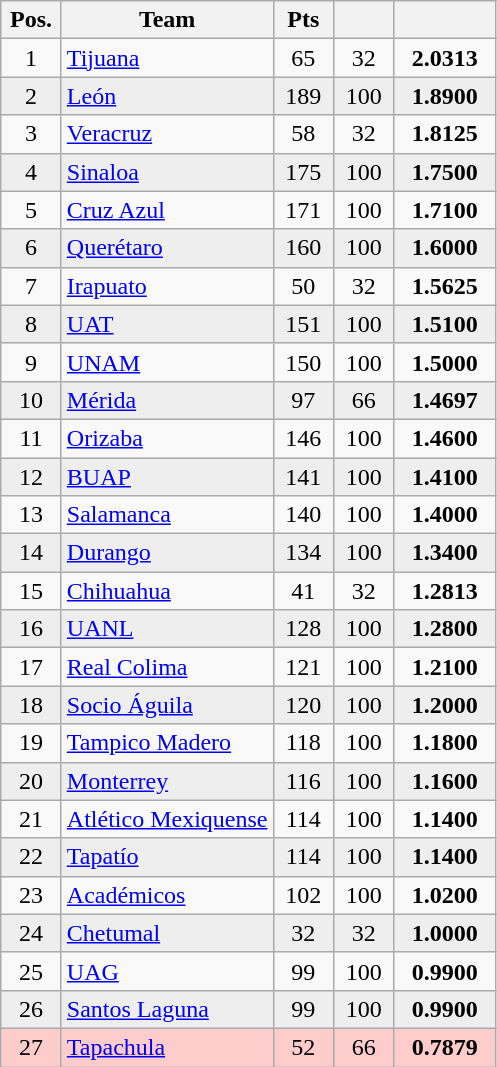<table class="wikitable" style="text-align:center">
<tr>
<th width=33>Pos.</th>
<th>Team</th>
<th width=33>Pts</th>
<th width=33></th>
<th width=60></th>
</tr>
<tr>
<td>1</td>
<td align=left><a href='#'>Tijuana</a></td>
<td>65</td>
<td>32</td>
<td><strong>2.0313</strong></td>
</tr>
<tr bgcolor=#EEEEEE>
<td>2</td>
<td align=left><a href='#'>León</a></td>
<td>189</td>
<td>100</td>
<td><strong>1.8900</strong></td>
</tr>
<tr>
<td>3</td>
<td align=left><a href='#'>Veracruz</a></td>
<td>58</td>
<td>32</td>
<td><strong>1.8125</strong></td>
</tr>
<tr bgcolor=#EEEEEE>
<td>4</td>
<td align=left><a href='#'>Sinaloa</a></td>
<td>175</td>
<td>100</td>
<td><strong>1.7500</strong></td>
</tr>
<tr>
<td>5</td>
<td align=left><a href='#'>Cruz Azul</a></td>
<td>171</td>
<td>100</td>
<td><strong>1.7100</strong></td>
</tr>
<tr bgcolor=#EEEEEE>
<td>6</td>
<td align=left><a href='#'>Querétaro</a></td>
<td>160</td>
<td>100</td>
<td><strong>1.6000</strong></td>
</tr>
<tr>
<td>7</td>
<td align=left><a href='#'>Irapuato</a></td>
<td>50</td>
<td>32</td>
<td><strong>1.5625</strong></td>
</tr>
<tr bgcolor=#EEEEEE>
<td>8</td>
<td align=left><a href='#'>UAT</a></td>
<td>151</td>
<td>100</td>
<td><strong>1.5100</strong></td>
</tr>
<tr>
<td>9</td>
<td align=left><a href='#'>UNAM</a></td>
<td>150</td>
<td>100</td>
<td><strong>1.5000</strong></td>
</tr>
<tr bgcolor=#EEEEEE>
<td>10</td>
<td align=left><a href='#'>Mérida</a></td>
<td>97</td>
<td>66</td>
<td><strong>1.4697</strong></td>
</tr>
<tr>
<td>11</td>
<td align=left><a href='#'>Orizaba</a></td>
<td>146</td>
<td>100</td>
<td><strong>1.4600</strong></td>
</tr>
<tr bgcolor=#EEEEEE>
<td>12</td>
<td align=left><a href='#'>BUAP</a></td>
<td>141</td>
<td>100</td>
<td><strong>1.4100</strong></td>
</tr>
<tr>
<td>13</td>
<td align=left><a href='#'>Salamanca</a></td>
<td>140</td>
<td>100</td>
<td><strong>1.4000</strong></td>
</tr>
<tr bgcolor=#EEEEEE>
<td>14</td>
<td align=left><a href='#'>Durango</a></td>
<td>134</td>
<td>100</td>
<td><strong>1.3400</strong></td>
</tr>
<tr>
<td>15</td>
<td align=left><a href='#'>Chihuahua</a></td>
<td>41</td>
<td>32</td>
<td><strong>1.2813</strong></td>
</tr>
<tr bgcolor=#EEEEEE>
<td>16</td>
<td align=left><a href='#'>UANL</a></td>
<td>128</td>
<td>100</td>
<td><strong>1.2800</strong></td>
</tr>
<tr>
<td>17</td>
<td align=left><a href='#'>Real Colima</a></td>
<td>121</td>
<td>100</td>
<td><strong>1.2100</strong></td>
</tr>
<tr bgcolor=#EEEEEE>
<td>18</td>
<td align=left><a href='#'>Socio Águila</a></td>
<td>120</td>
<td>100</td>
<td><strong>1.2000</strong></td>
</tr>
<tr>
<td>19</td>
<td align=left><a href='#'>Tampico Madero</a></td>
<td>118</td>
<td>100</td>
<td><strong>1.1800</strong></td>
</tr>
<tr bgcolor=#EEEEEE>
<td>20</td>
<td align=left><a href='#'>Monterrey</a></td>
<td>116</td>
<td>100</td>
<td><strong>1.1600</strong></td>
</tr>
<tr>
<td>21</td>
<td align=left><a href='#'>Atlético Mexiquense</a></td>
<td>114</td>
<td>100</td>
<td><strong>1.1400</strong></td>
</tr>
<tr bgcolor=#EEEEEE>
<td>22</td>
<td align=left><a href='#'>Tapatío</a></td>
<td>114</td>
<td>100</td>
<td><strong>1.1400</strong></td>
</tr>
<tr>
<td>23</td>
<td align=left><a href='#'>Académicos</a></td>
<td>102</td>
<td>100</td>
<td><strong>1.0200</strong></td>
</tr>
<tr bgcolor=#EEEEEE>
<td>24</td>
<td align=left><a href='#'>Chetumal</a></td>
<td>32</td>
<td>32</td>
<td><strong>1.0000</strong></td>
</tr>
<tr>
<td>25</td>
<td align=left><a href='#'>UAG</a></td>
<td>99</td>
<td>100</td>
<td><strong>0.9900</strong></td>
</tr>
<tr bgcolor=#EEEEEE>
<td>26</td>
<td align=left><a href='#'>Santos Laguna</a></td>
<td>99</td>
<td>100</td>
<td><strong>0.9900</strong></td>
</tr>
<tr bgcolor=#FFCCCC>
<td>27</td>
<td align=left><a href='#'>Tapachula</a></td>
<td>52</td>
<td>66</td>
<td><strong>0.7879</strong></td>
</tr>
</table>
